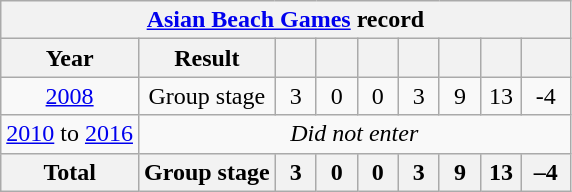<table class="wikitable" style="text-align: center;">
<tr>
<th colspan="9"><a href='#'>Asian Beach Games</a> record</th>
</tr>
<tr>
<th>Year</th>
<th>Result</th>
<th width="20"></th>
<th width="20"></th>
<th width="20"></th>
<th width="20"></th>
<th width="20"></th>
<th width="20"></th>
<th width="25"></th>
</tr>
<tr>
<td> <a href='#'>2008</a></td>
<td>Group stage</td>
<td>3</td>
<td>0</td>
<td>0</td>
<td>3</td>
<td>9</td>
<td>13</td>
<td>-4</td>
</tr>
<tr>
<td> <a href='#'>2010</a> to  <a href='#'>2016</a></td>
<td colspan="8"><em>Did not enter</em></td>
</tr>
<tr>
<th>Total</th>
<th>Group stage</th>
<th>3</th>
<th>0</th>
<th>0</th>
<th>3</th>
<th>9</th>
<th>13</th>
<th>–4</th>
</tr>
</table>
